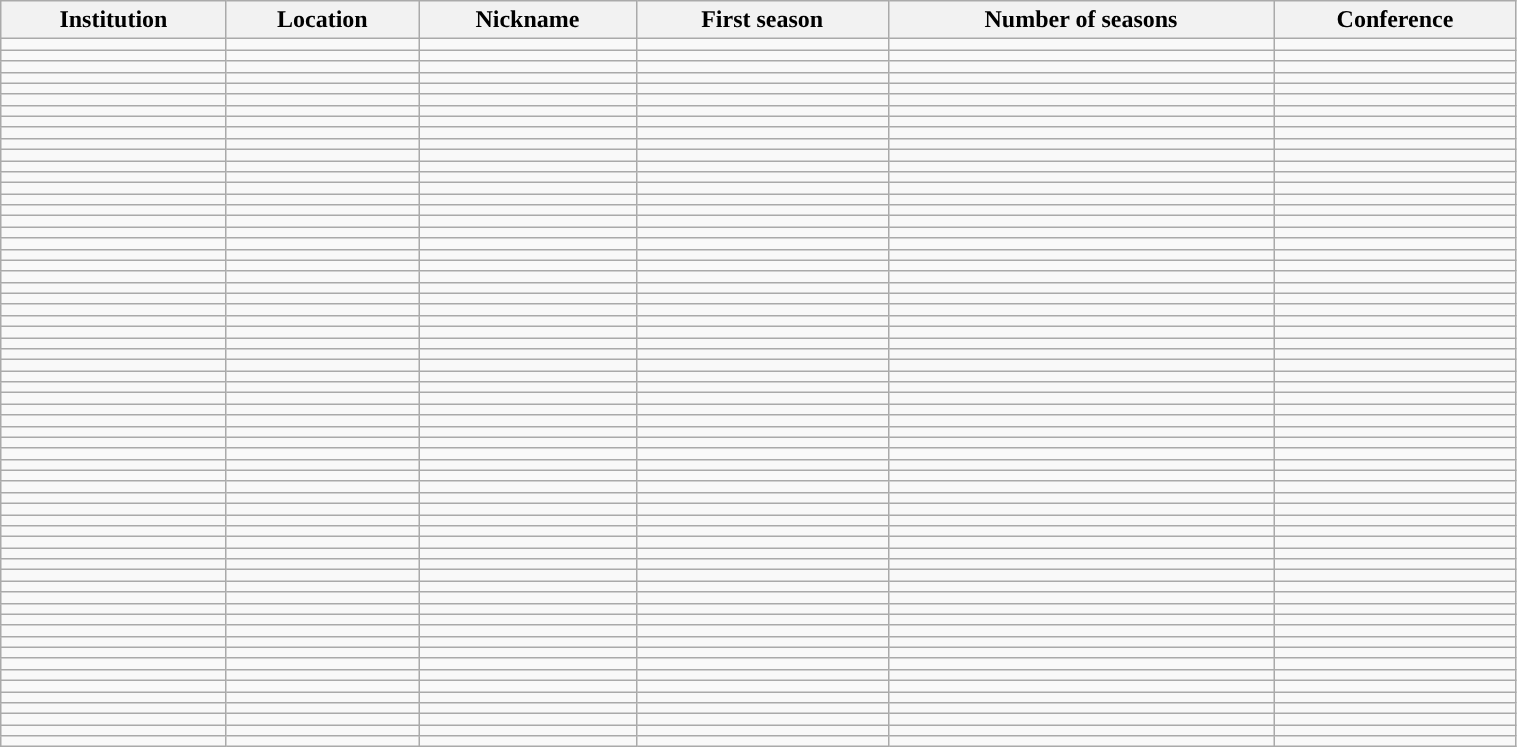<table class="sortable wikitable" width =80%>
<tr>
<th>Institution</th>
<th>Location</th>
<th>Nickname</th>
<th>First season</th>
<th>Number of seasons</th>
<th>Conference</th>
</tr>
<tr align="center">
<td><strong><a href='#'></a></strong></td>
<td><strong><a href='#'></a></strong></td>
<td><strong><a href='#'></a></strong></td>
<td><strong><a href='#'></a></strong></td>
<td><strong></strong></td>
<td><strong><a href='#'></a></strong></td>
</tr>
<tr align="center">
<td><strong><a href='#'></a></strong></td>
<td><strong><a href='#'></a></strong></td>
<td><strong><a href='#'></a></strong></td>
<td><strong><a href='#'></a></strong></td>
<td><strong></strong></td>
<td><strong><a href='#'></a></strong></td>
</tr>
<tr align="center">
<td><strong><a href='#'></a></strong></td>
<td><strong><a href='#'></a></strong></td>
<td><strong><a href='#'></a></strong></td>
<td><strong><a href='#'></a></strong></td>
<td><strong></strong></td>
<td><strong><a href='#'></a></strong></td>
</tr>
<tr align="center">
<td><strong></strong></td>
<td><strong><a href='#'></a></strong></td>
<td><strong><a href='#'></a></strong></td>
<td><strong><a href='#'></a></strong></td>
<td><strong></strong></td>
<td><strong><a href='#'></a></strong></td>
</tr>
<tr align="center">
<td><strong><a href='#'></a></strong></td>
<td><strong><a href='#'></a></strong></td>
<td><strong><a href='#'></a></strong></td>
<td><strong><a href='#'></a></strong></td>
<td><strong></strong></td>
<td><strong><a href='#'></a></strong></td>
</tr>
<tr align="center">
<td><strong><a href='#'></a></strong></td>
<td><strong><a href='#'></a></strong></td>
<td><strong><a href='#'></a></strong></td>
<td><strong><a href='#'></a></strong></td>
<td><strong></strong></td>
<td><strong><a href='#'></a></strong></td>
</tr>
<tr align="center">
<td><strong></strong></td>
<td><strong><a href='#'></a></strong></td>
<td><strong><a href='#'></a></strong></td>
<td><strong><a href='#'></a></strong></td>
<td><strong></strong></td>
<td><strong><a href='#'></a></strong></td>
</tr>
<tr align="center">
<td><strong><a href='#'></a></strong></td>
<td><strong><a href='#'></a></strong></td>
<td><strong><a href='#'></a></strong></td>
<td><strong><a href='#'></a></strong></td>
<td><strong></strong></td>
<td><strong><a href='#'></a></strong></td>
</tr>
<tr align="center">
<td><strong></strong></td>
<td><strong><a href='#'></a></strong></td>
<td><strong><a href='#'></a></strong></td>
<td><strong><a href='#'></a></strong></td>
<td><strong></strong></td>
<td><strong><a href='#'></a></strong></td>
</tr>
<tr align="center">
<td><strong><a href='#'></a></strong></td>
<td><strong><a href='#'></a></strong></td>
<td><strong><a href='#'></a></strong></td>
<td><strong><a href='#'></a></strong></td>
<td><strong></strong></td>
<td><strong><a href='#'></a></strong></td>
</tr>
<tr align="center">
<td><strong></strong></td>
<td><strong><a href='#'></a></strong></td>
<td><strong><a href='#'></a></strong></td>
<td><strong><a href='#'></a></strong></td>
<td><strong></strong></td>
<td><strong><a href='#'></a></strong></td>
</tr>
<tr align="center">
<td><strong><a href='#'></a></strong></td>
<td><strong><a href='#'></a></strong></td>
<td><strong><a href='#'></a></strong></td>
<td><strong><a href='#'></a></strong></td>
<td><strong></strong></td>
<td><strong><a href='#'></a></strong></td>
</tr>
<tr align="center">
<td><strong></strong></td>
<td><strong><a href='#'></a></strong></td>
<td><strong><a href='#'></a></strong></td>
<td><strong><a href='#'></a></strong></td>
<td><strong></strong></td>
<td><strong><a href='#'></a></strong></td>
</tr>
<tr align="center">
<td><strong></strong></td>
<td><strong><a href='#'></a></strong></td>
<td><strong><a href='#'></a></strong></td>
<td><strong><a href='#'></a></strong></td>
<td><strong></strong></td>
<td><strong><a href='#'></a></strong></td>
</tr>
<tr align="center">
<td><strong><a href='#'></a></strong></td>
<td><strong><a href='#'></a></strong></td>
<td><strong><a href='#'></a></strong></td>
<td><strong><a href='#'></a></strong></td>
<td><strong></strong></td>
<td><strong><a href='#'></a></strong></td>
</tr>
<tr align="center">
<td><strong><a href='#'></a></strong></td>
<td><strong><a href='#'></a></strong></td>
<td><strong><a href='#'></a></strong></td>
<td><strong><a href='#'></a></strong></td>
<td><strong></strong></td>
<td><strong><a href='#'></a></strong></td>
</tr>
<tr align="center">
<td><strong><a href='#'></a></strong></td>
<td><strong><a href='#'></a></strong></td>
<td><strong><a href='#'></a></strong></td>
<td><strong><a href='#'></a></strong></td>
<td><strong></strong></td>
<td><strong><a href='#'></a></strong></td>
</tr>
<tr align="center">
<td><strong></strong></td>
<td><strong><a href='#'></a></strong></td>
<td><strong><a href='#'></a></strong></td>
<td><strong><a href='#'></a></strong></td>
<td><strong></strong></td>
<td><strong><a href='#'></a></strong></td>
</tr>
<tr align="center">
<td><strong><a href='#'></a></strong></td>
<td><strong><a href='#'></a></strong></td>
<td><strong><a href='#'></a></strong></td>
<td><strong><a href='#'></a></strong></td>
<td><strong></strong></td>
<td><strong><a href='#'></a></strong></td>
</tr>
<tr align="center">
<td><strong></strong></td>
<td><strong></strong></td>
<td><strong><a href='#'></a></strong></td>
<td><strong><a href='#'></a></strong></td>
<td><strong></strong></td>
<td><strong><a href='#'></a></strong></td>
</tr>
<tr align="center">
<td><strong></strong></td>
<td><strong><a href='#'></a></strong></td>
<td><strong><a href='#'></a></strong></td>
<td><strong><a href='#'></a></strong></td>
<td><strong></strong></td>
<td><strong><a href='#'></a></strong></td>
</tr>
<tr align="center">
<td><strong><a href='#'></a></strong></td>
<td><strong><a href='#'></a></strong></td>
<td><strong><a href='#'></a></strong></td>
<td><strong><a href='#'></a></strong></td>
<td><strong></strong></td>
<td><strong><a href='#'></a></strong></td>
</tr>
<tr align="center">
<td><strong><a href='#'></a></strong></td>
<td><strong><a href='#'></a></strong></td>
<td><strong><a href='#'></a></strong></td>
<td><strong><a href='#'></a></strong></td>
<td><strong></strong></td>
<td><strong><a href='#'></a></strong></td>
</tr>
<tr align="center">
<td><strong><a href='#'></a></strong></td>
<td><strong><a href='#'></a></strong></td>
<td><strong><a href='#'></a></strong></td>
<td><strong><a href='#'></a></strong></td>
<td><strong></strong></td>
<td><strong><a href='#'></a></strong></td>
</tr>
<tr align="center">
<td><strong></strong></td>
<td><strong><a href='#'></a></strong></td>
<td><strong><a href='#'></a></strong></td>
<td><strong><a href='#'></a></strong></td>
<td><strong></strong></td>
<td><strong><a href='#'></a></strong></td>
</tr>
<tr align="center">
<td><strong></strong></td>
<td><strong><a href='#'></a></strong></td>
<td><strong><a href='#'></a></strong></td>
<td><strong><a href='#'></a></strong></td>
<td><strong></strong></td>
<td><strong><a href='#'></a></strong></td>
</tr>
<tr align="center">
<td><strong><a href='#'></a></strong></td>
<td><strong><a href='#'></a></strong></td>
<td><strong><a href='#'></a></strong></td>
<td><strong><a href='#'></a></strong></td>
<td><strong></strong></td>
<td><strong><a href='#'></a></strong></td>
</tr>
<tr align="center">
<td><strong></strong></td>
<td><strong><a href='#'></a></strong></td>
<td><strong><a href='#'></a></strong></td>
<td><strong><a href='#'></a></strong></td>
<td><strong></strong></td>
<td><strong><a href='#'></a></strong></td>
</tr>
<tr align="center">
<td><strong></strong></td>
<td><strong><a href='#'></a></strong></td>
<td><strong><a href='#'></a></strong></td>
<td><strong><a href='#'></a></strong></td>
<td><strong></strong></td>
<td><strong><a href='#'></a></strong></td>
</tr>
<tr align="center">
<td><strong></strong></td>
<td><strong><a href='#'></a></strong></td>
<td><strong><a href='#'></a></strong></td>
<td><strong><a href='#'></a></strong></td>
<td><strong></strong></td>
<td><strong><a href='#'></a></strong></td>
</tr>
<tr align="center">
<td><strong><a href='#'></a></strong></td>
<td><strong><a href='#'></a></strong></td>
<td><strong><a href='#'></a></strong></td>
<td><strong><a href='#'></a></strong></td>
<td><strong></strong></td>
<td><strong><a href='#'></a></strong></td>
</tr>
<tr align="center">
<td><strong></strong></td>
<td><strong><a href='#'></a></strong></td>
<td><strong><a href='#'></a></strong></td>
<td><strong><a href='#'></a></strong></td>
<td><strong></strong></td>
<td><strong><a href='#'></a></strong></td>
</tr>
<tr align="center">
<td><strong><a href='#'></a></strong></td>
<td><strong><a href='#'></a></strong></td>
<td><strong><a href='#'></a></strong></td>
<td><strong><a href='#'></a></strong></td>
<td><strong></strong></td>
<td><strong><a href='#'></a></strong></td>
</tr>
<tr align="center">
<td><strong><a href='#'></a></strong></td>
<td><strong><a href='#'></a></strong></td>
<td><strong><a href='#'></a></strong></td>
<td><strong><a href='#'></a></strong></td>
<td><strong></strong></td>
<td><strong><a href='#'></a></strong></td>
</tr>
<tr align="center">
<td><strong></strong></td>
<td><strong><a href='#'></a></strong></td>
<td><strong><a href='#'></a></strong></td>
<td><strong><a href='#'></a></strong></td>
<td><strong></strong></td>
<td><strong><a href='#'></a></strong></td>
</tr>
<tr align="center">
<td><strong></strong></td>
<td><strong><a href='#'></a></strong></td>
<td><strong><a href='#'></a></strong></td>
<td><strong><a href='#'></a></strong></td>
<td><strong></strong></td>
<td><strong><a href='#'></a></strong></td>
</tr>
<tr align="center">
<td><strong><a href='#'></a></strong></td>
<td><strong><a href='#'></a></strong></td>
<td><strong><a href='#'></a></strong></td>
<td><strong><a href='#'></a></strong></td>
<td><strong></strong></td>
<td><strong><a href='#'></a></strong></td>
</tr>
<tr align="center">
<td><strong></strong></td>
<td><strong><a href='#'></a></strong></td>
<td><strong><a href='#'></a></strong></td>
<td><strong><a href='#'></a></strong></td>
<td><strong></strong></td>
<td><strong><a href='#'></a></strong></td>
</tr>
<tr align="center">
<td><strong></strong></td>
<td><strong><a href='#'></a></strong></td>
<td><strong><a href='#'></a></strong></td>
<td><strong><a href='#'></a></strong></td>
<td><strong></strong></td>
<td><strong><a href='#'></a></strong></td>
</tr>
<tr align="center">
<td><strong><a href='#'></a></strong></td>
<td><strong><a href='#'></a></strong></td>
<td><strong><a href='#'></a></strong></td>
<td><strong><a href='#'></a></strong></td>
<td><strong></strong></td>
<td><strong><a href='#'></a></strong></td>
</tr>
<tr align="center">
<td><strong></strong></td>
<td><strong><a href='#'></a></strong></td>
<td><strong><a href='#'></a></strong></td>
<td><strong><a href='#'></a></strong></td>
<td><strong></strong></td>
<td><strong><a href='#'></a></strong></td>
</tr>
<tr align="center">
<td><strong></strong></td>
<td><strong><a href='#'></a></strong></td>
<td><strong><a href='#'></a></strong></td>
<td><strong><a href='#'></a></strong></td>
<td><strong></strong></td>
<td><strong><a href='#'></a></strong></td>
</tr>
<tr align="center">
<td><strong><a href='#'></a></strong></td>
<td><strong><a href='#'></a></strong></td>
<td><strong><a href='#'></a></strong></td>
<td><strong><a href='#'></a></strong></td>
<td><strong></strong></td>
<td><strong><a href='#'></a></strong></td>
</tr>
<tr align="center">
<td><strong><a href='#'></a></strong></td>
<td><strong><a href='#'></a></strong></td>
<td><strong><a href='#'></a></strong></td>
<td><strong><a href='#'></a></strong></td>
<td><strong></strong></td>
<td><strong><a href='#'></a></strong></td>
</tr>
<tr align="center">
<td><strong><a href='#'></a></strong></td>
<td><strong><a href='#'></a></strong></td>
<td><strong><a href='#'></a></strong></td>
<td><strong><a href='#'></a></strong></td>
<td><strong></strong></td>
<td><strong><a href='#'></a></strong></td>
</tr>
<tr align="center">
<td><strong></strong></td>
<td><strong><a href='#'></a></strong></td>
<td><strong><a href='#'></a></strong></td>
<td><strong><a href='#'></a></strong></td>
<td><strong></strong></td>
<td><strong><a href='#'></a></strong></td>
</tr>
<tr align="center">
<td><strong><a href='#'></a></strong></td>
<td><strong><a href='#'></a></strong></td>
<td><strong><a href='#'></a></strong></td>
<td><strong><a href='#'></a></strong></td>
<td><strong></strong></td>
<td><strong><a href='#'></a></strong></td>
</tr>
<tr align="center">
<td><strong><a href='#'></a></strong></td>
<td><strong><a href='#'></a></strong></td>
<td><strong><a href='#'></a></strong></td>
<td><strong><a href='#'></a></strong></td>
<td><strong></strong></td>
<td><strong><a href='#'></a></strong></td>
</tr>
<tr align="center">
<td><strong><a href='#'></a></strong></td>
<td><strong><a href='#'></a></strong></td>
<td><strong><a href='#'></a></strong></td>
<td><strong><a href='#'></a></strong></td>
<td><strong></strong></td>
<td><strong><a href='#'></a></strong></td>
</tr>
<tr align="center">
<td><strong><a href='#'></a></strong></td>
<td><strong><a href='#'></a></strong></td>
<td><strong><a href='#'></a></strong></td>
<td><strong><a href='#'></a></strong></td>
<td><strong></strong></td>
<td><strong><a href='#'></a></strong></td>
</tr>
<tr align="center">
<td><strong><a href='#'></a></strong></td>
<td><strong><a href='#'></a></strong></td>
<td><strong><a href='#'></a></strong></td>
<td><strong><a href='#'></a></strong></td>
<td><strong></strong></td>
<td><strong><a href='#'></a></strong></td>
</tr>
<tr align="center">
<td><strong><a href='#'></a></strong></td>
<td><strong><a href='#'></a></strong></td>
<td><strong><a href='#'></a></strong></td>
<td><strong><a href='#'></a></strong></td>
<td><strong></strong></td>
<td><strong><a href='#'></a></strong></td>
</tr>
<tr align="center">
<td><strong><a href='#'></a></strong></td>
<td><strong><a href='#'></a></strong></td>
<td><strong><a href='#'></a></strong></td>
<td><strong><a href='#'></a></strong></td>
<td><strong></strong></td>
<td><strong><a href='#'></a></strong></td>
</tr>
<tr align="center">
<td><strong></strong></td>
<td><strong><a href='#'></a></strong></td>
<td><strong><a href='#'></a></strong></td>
<td><strong><a href='#'></a></strong></td>
<td><strong></strong></td>
<td><strong><a href='#'></a></strong></td>
</tr>
<tr align="center">
<td><strong><a href='#'></a></strong></td>
<td><strong><a href='#'></a></strong></td>
<td><strong><a href='#'></a></strong></td>
<td><strong><a href='#'></a></strong></td>
<td><strong></strong></td>
<td><strong><a href='#'></a></strong></td>
</tr>
<tr align="center">
<td><strong><a href='#'></a></strong></td>
<td><strong><a href='#'></a></strong></td>
<td><strong><a href='#'></a></strong></td>
<td><strong><a href='#'></a></strong></td>
<td><strong></strong></td>
<td><strong><a href='#'></a></strong></td>
</tr>
<tr align="center">
<td><strong><a href='#'></a></strong></td>
<td><strong><a href='#'></a></strong></td>
<td><strong><a href='#'></a></strong></td>
<td><strong><a href='#'></a></strong></td>
<td><strong></strong></td>
<td><strong><a href='#'></a></strong></td>
</tr>
<tr align="center">
<td><strong></strong></td>
<td><strong><a href='#'></a></strong></td>
<td><strong><a href='#'></a></strong></td>
<td><strong><a href='#'></a></strong></td>
<td><strong></strong></td>
<td><strong><a href='#'></a></strong></td>
</tr>
<tr align="center">
<td><strong></strong></td>
<td><strong><a href='#'></a></strong></td>
<td><strong><a href='#'></a></strong></td>
<td><strong><a href='#'></a></strong></td>
<td><strong></strong></td>
<td><strong><a href='#'></a></strong></td>
</tr>
<tr align="center">
<td><strong><a href='#'></a></strong></td>
<td><strong><a href='#'></a></strong></td>
<td><strong><a href='#'></a></strong></td>
<td><strong><a href='#'></a></strong></td>
<td><strong></strong></td>
<td><strong><a href='#'></a></strong></td>
</tr>
<tr align="center">
<td><strong><a href='#'></a></strong></td>
<td><strong><a href='#'></a></strong></td>
<td><strong><a href='#'></a></strong></td>
<td><strong><a href='#'></a></strong></td>
<td><strong></strong></td>
<td><strong><a href='#'></a></strong></td>
</tr>
<tr align="center">
<td><strong></strong></td>
<td><strong><a href='#'></a></strong></td>
<td><strong><a href='#'></a></strong></td>
<td><strong><a href='#'></a></strong></td>
<td><strong></strong></td>
<td><strong><a href='#'></a></strong></td>
</tr>
<tr align="center">
<td><strong><a href='#'></a></strong></td>
<td><strong></strong></td>
<td><strong><a href='#'></a></strong></td>
<td><strong><a href='#'></a></strong></td>
<td><strong></strong></td>
<td><strong><a href='#'></a></strong></td>
</tr>
<tr align="center">
<td><strong><a href='#'></a></strong></td>
<td><strong><a href='#'></a></strong></td>
<td><strong><a href='#'></a></strong></td>
<td><strong><a href='#'></a></strong></td>
<td><strong></strong></td>
<td><strong><a href='#'></a></strong></td>
</tr>
</table>
